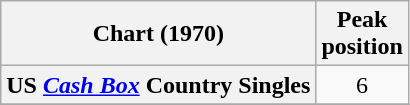<table class="wikitable sortable plainrowheaders" style="text-align:center">
<tr>
<th scope=col>Chart (1970)</th>
<th scope=col>Peak<br>position</th>
</tr>
<tr>
<th scope=row>US <em><a href='#'>Cash Box</a></em> Country Singles</th>
<td>6</td>
</tr>
<tr>
</tr>
</table>
